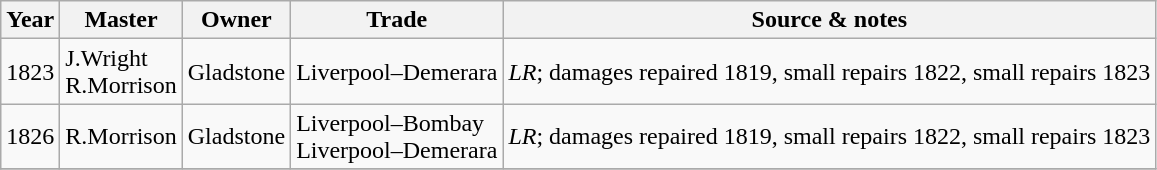<table class=" wikitable">
<tr>
<th>Year</th>
<th>Master</th>
<th>Owner</th>
<th>Trade</th>
<th>Source & notes</th>
</tr>
<tr>
<td>1823</td>
<td>J.Wright<br>R.Morrison</td>
<td>Gladstone</td>
<td>Liverpool–Demerara</td>
<td><em>LR</em>; damages repaired 1819, small repairs 1822, small repairs 1823</td>
</tr>
<tr>
<td>1826</td>
<td>R.Morrison</td>
<td>Gladstone</td>
<td>Liverpool–Bombay<br>Liverpool–Demerara</td>
<td><em>LR</em>; damages repaired 1819, small repairs 1822, small repairs 1823</td>
</tr>
<tr>
</tr>
</table>
